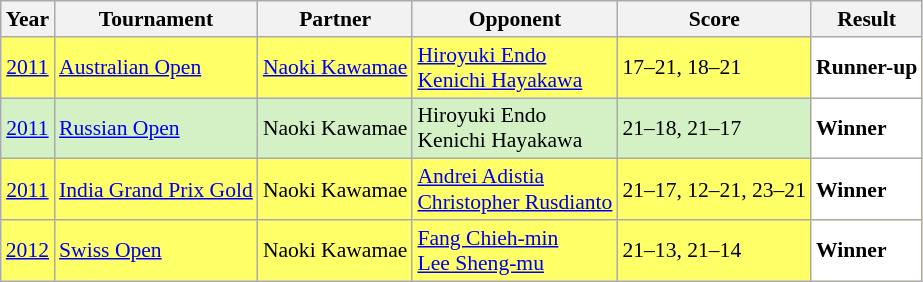<table class="sortable wikitable" style="font-size: 90%;">
<tr>
<th>Year</th>
<th>Tournament</th>
<th>Partner</th>
<th>Opponent</th>
<th>Score</th>
<th>Result</th>
</tr>
<tr style="background:#FFFF67">
<td align="center"><a href='#'>2011</a></td>
<td align="left"><a href='#'>Australian Open</a></td>
<td align="left"> <a href='#'>Naoki Kawamae</a></td>
<td align="left"> <a href='#'>Hiroyuki Endo</a> <br>  <a href='#'>Kenichi Hayakawa</a></td>
<td align="left">17–21, 18–21</td>
<td style="text-align:left; background:white"> <strong>Runner-up</strong></td>
</tr>
<tr style="background:#D4F1C5">
<td align="center"><a href='#'>2011</a></td>
<td align="left"><a href='#'>Russian Open</a></td>
<td align="left"> Naoki Kawamae</td>
<td align="left"> Hiroyuki Endo <br>  Kenichi Hayakawa</td>
<td align="left">21–18, 21–17</td>
<td style="text-align:left; background:white"> <strong>Winner</strong></td>
</tr>
<tr style="background:#FFFF67">
<td align="center"><a href='#'>2011</a></td>
<td align="left"><a href='#'>India Grand Prix Gold</a></td>
<td align="left"> Naoki Kawamae</td>
<td align="left"> <a href='#'>Andrei Adistia</a> <br>  <a href='#'>Christopher Rusdianto</a></td>
<td align="left">21–17, 12–21, 23–21</td>
<td style="text-align:left; background:white"> <strong>Winner</strong></td>
</tr>
<tr style="background:#FFFF67">
<td align="center"><a href='#'>2012</a></td>
<td align="left"><a href='#'>Swiss Open</a></td>
<td align="left"> Naoki Kawamae</td>
<td align="left"> <a href='#'>Fang Chieh-min</a> <br>  <a href='#'>Lee Sheng-mu</a></td>
<td align="left">21–13, 21–14</td>
<td style="text-align:left; background:white"> <strong>Winner</strong></td>
</tr>
</table>
